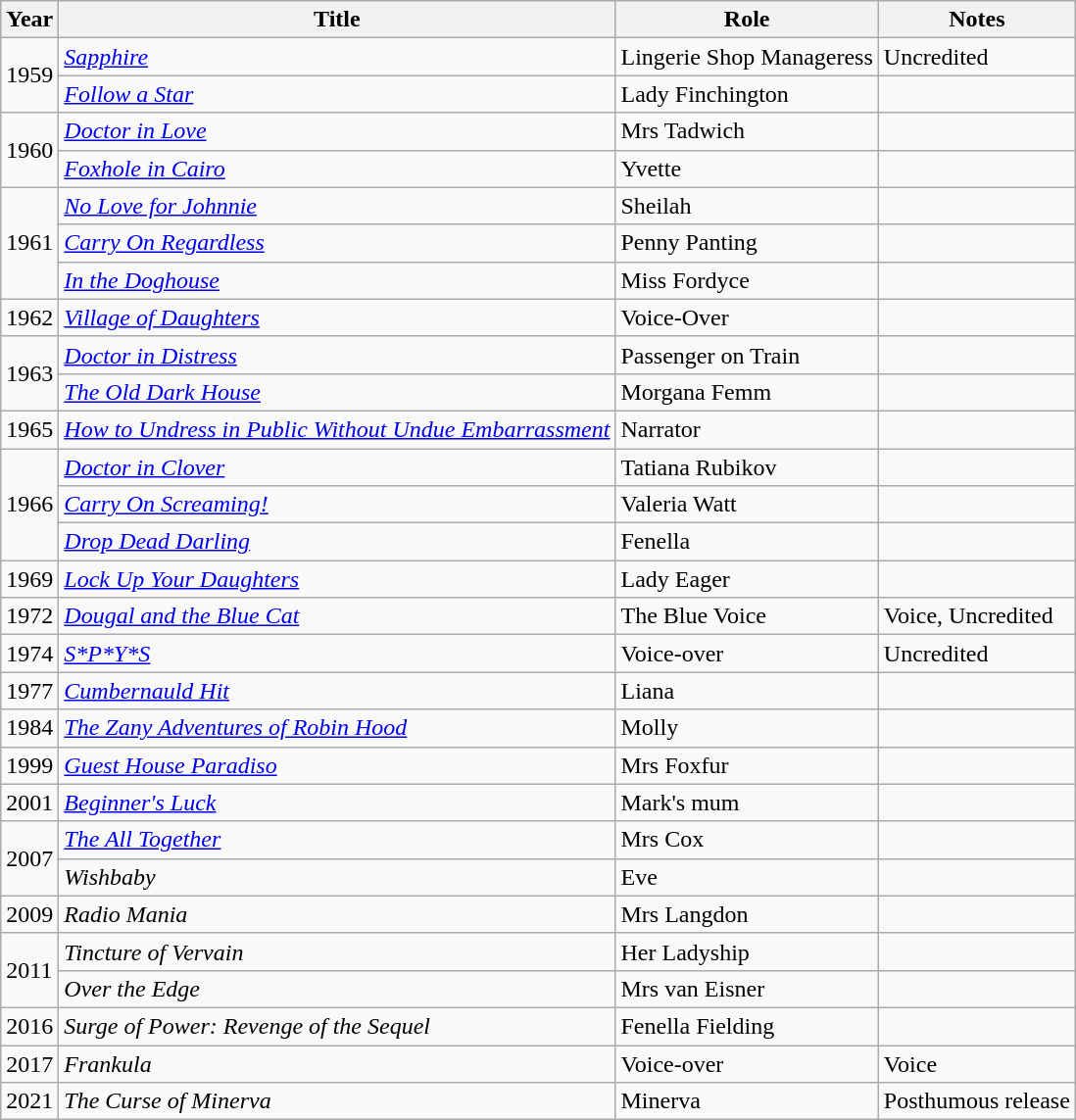<table class="wikitable">
<tr>
<th>Year</th>
<th>Title</th>
<th>Role</th>
<th>Notes</th>
</tr>
<tr>
<td rowspan="2">1959</td>
<td><em><a href='#'>Sapphire</a></em></td>
<td>Lingerie Shop Manageress</td>
<td>Uncredited</td>
</tr>
<tr>
<td><em><a href='#'>Follow a Star</a></em></td>
<td>Lady Finchington</td>
<td></td>
</tr>
<tr>
<td rowspan="2">1960</td>
<td><em><a href='#'>Doctor in Love</a></em></td>
<td>Mrs Tadwich</td>
<td></td>
</tr>
<tr>
<td><em><a href='#'>Foxhole in Cairo</a></em></td>
<td>Yvette</td>
<td></td>
</tr>
<tr>
<td rowspan="3">1961</td>
<td><em><a href='#'>No Love for Johnnie</a></em></td>
<td>Sheilah</td>
<td></td>
</tr>
<tr>
<td><em><a href='#'>Carry On Regardless</a></em></td>
<td>Penny Panting</td>
<td></td>
</tr>
<tr>
<td><em><a href='#'>In the Doghouse</a></em></td>
<td>Miss Fordyce</td>
<td></td>
</tr>
<tr>
<td>1962</td>
<td><em><a href='#'>Village of Daughters</a></em></td>
<td>Voice-Over</td>
<td></td>
</tr>
<tr>
<td rowspan="2">1963</td>
<td><em><a href='#'>Doctor in Distress</a></em></td>
<td>Passenger on Train</td>
<td></td>
</tr>
<tr>
<td><em><a href='#'>The Old Dark House</a></em></td>
<td>Morgana Femm</td>
<td></td>
</tr>
<tr>
<td>1965</td>
<td><em><a href='#'>How to Undress in Public Without Undue Embarrassment</a></em></td>
<td>Narrator</td>
<td></td>
</tr>
<tr>
<td rowspan="3">1966</td>
<td><em><a href='#'>Doctor in Clover</a></em></td>
<td>Tatiana Rubikov</td>
<td></td>
</tr>
<tr>
<td><em><a href='#'>Carry On Screaming!</a></em></td>
<td>Valeria Watt</td>
<td></td>
</tr>
<tr>
<td><em><a href='#'>Drop Dead Darling</a></em></td>
<td>Fenella</td>
<td></td>
</tr>
<tr>
<td>1969</td>
<td><em><a href='#'>Lock Up Your Daughters</a></em></td>
<td>Lady Eager</td>
<td></td>
</tr>
<tr>
<td>1972</td>
<td><em><a href='#'>Dougal and the Blue Cat</a></em></td>
<td>The Blue Voice</td>
<td>Voice, Uncredited</td>
</tr>
<tr>
<td>1974</td>
<td><em><a href='#'>S*P*Y*S</a></em></td>
<td>Voice-over</td>
<td>Uncredited</td>
</tr>
<tr>
<td>1977</td>
<td><em><a href='#'>Cumbernauld Hit</a></em></td>
<td>Liana</td>
<td></td>
</tr>
<tr>
<td>1984</td>
<td><em><a href='#'>The Zany Adventures of Robin Hood</a></em></td>
<td>Molly</td>
<td></td>
</tr>
<tr>
<td>1999</td>
<td><em><a href='#'>Guest House Paradiso</a></em></td>
<td>Mrs Foxfur</td>
<td></td>
</tr>
<tr>
<td>2001</td>
<td><em><a href='#'>Beginner's Luck</a></em></td>
<td>Mark's mum</td>
<td></td>
</tr>
<tr>
<td rowspan="2">2007</td>
<td><em><a href='#'>The All Together</a></em></td>
<td>Mrs Cox</td>
<td></td>
</tr>
<tr>
<td><em>Wishbaby</em></td>
<td>Eve</td>
<td></td>
</tr>
<tr>
<td>2009</td>
<td><em>Radio Mania</em></td>
<td>Mrs Langdon</td>
<td></td>
</tr>
<tr>
<td rowspan="2">2011</td>
<td><em>Tincture of Vervain</em></td>
<td>Her Ladyship</td>
<td></td>
</tr>
<tr>
<td><em>Over the Edge</em></td>
<td>Mrs van Eisner</td>
<td></td>
</tr>
<tr>
<td>2016</td>
<td><em>Surge of Power: Revenge of the Sequel</em></td>
<td>Fenella Fielding</td>
<td></td>
</tr>
<tr>
<td>2017</td>
<td><em>Frankula</em></td>
<td>Voice-over</td>
<td>Voice</td>
</tr>
<tr>
<td>2021</td>
<td><em>The Curse of Minerva</em></td>
<td>Minerva</td>
<td>Posthumous release</td>
</tr>
</table>
